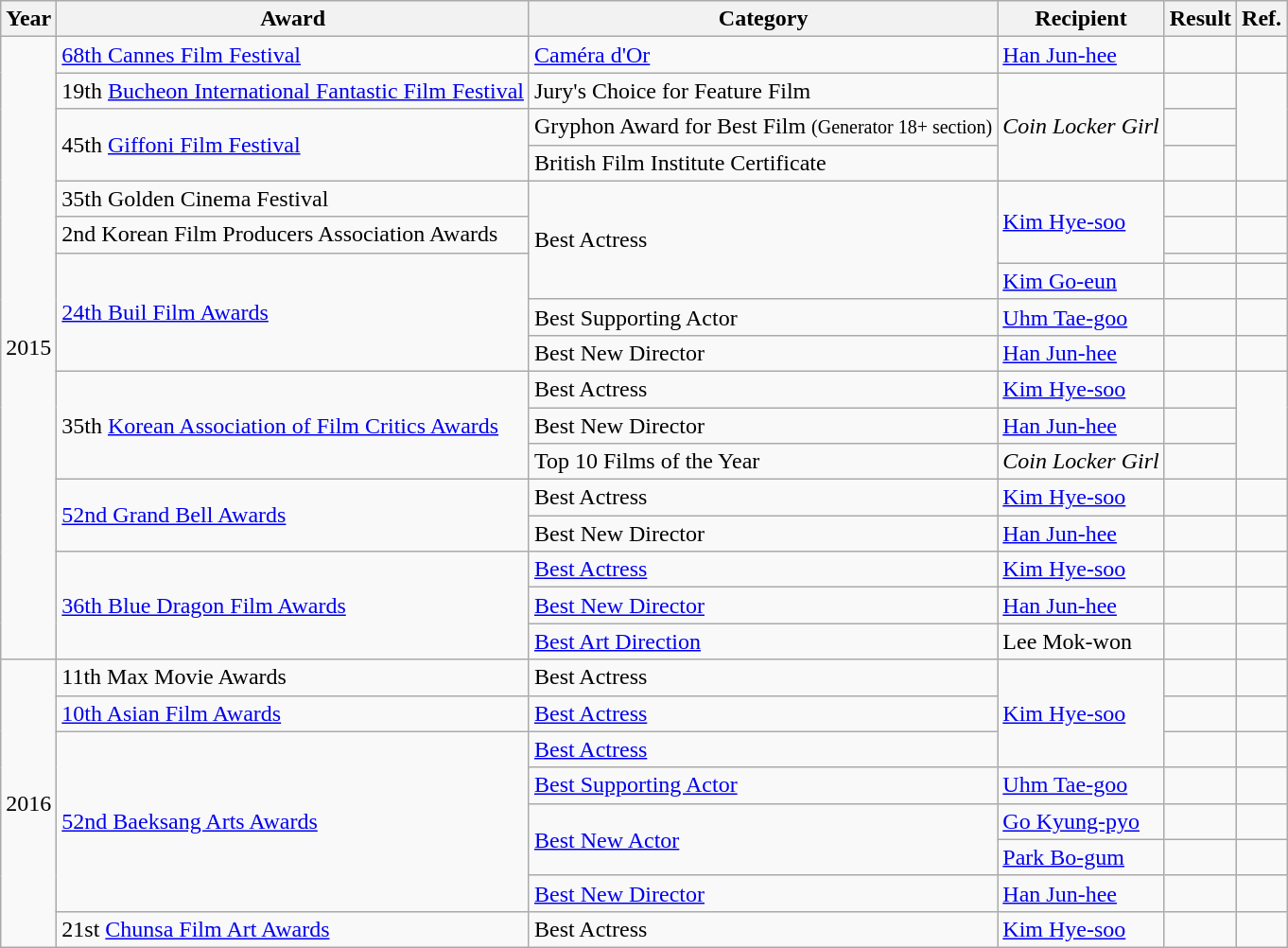<table class="wikitable sortable">
<tr>
<th>Year</th>
<th>Award</th>
<th>Category</th>
<th>Recipient</th>
<th>Result</th>
<th>Ref.</th>
</tr>
<tr>
<td rowspan="18">2015</td>
<td><a href='#'>68th Cannes Film Festival</a></td>
<td><a href='#'>Caméra d'Or</a></td>
<td><a href='#'>Han Jun-hee</a></td>
<td></td>
<td></td>
</tr>
<tr>
<td>19th <a href='#'>Bucheon International Fantastic Film Festival</a></td>
<td>Jury's Choice for Feature Film</td>
<td rowspan="3"><em>Coin Locker Girl</em></td>
<td></td>
<td rowspan="3"><br><br></td>
</tr>
<tr>
<td rowspan="2">45th <a href='#'>Giffoni Film Festival</a></td>
<td>Gryphon Award for Best Film <small>(Generator 18+ section)</small></td>
<td></td>
</tr>
<tr>
<td>British Film Institute Certificate</td>
<td></td>
</tr>
<tr>
<td>35th Golden Cinema Festival</td>
<td rowspan="4">Best Actress</td>
<td rowspan="3"><a href='#'>Kim Hye-soo</a></td>
<td></td>
<td></td>
</tr>
<tr>
<td>2nd Korean Film Producers Association Awards</td>
<td></td>
<td></td>
</tr>
<tr>
<td rowspan="4"><a href='#'>24th Buil Film Awards</a></td>
<td></td>
<td></td>
</tr>
<tr>
<td><a href='#'>Kim Go-eun</a></td>
<td></td>
<td></td>
</tr>
<tr>
<td>Best Supporting Actor</td>
<td><a href='#'>Uhm Tae-goo</a></td>
<td></td>
<td></td>
</tr>
<tr>
<td>Best New Director</td>
<td><a href='#'>Han Jun-hee</a></td>
<td></td>
<td></td>
</tr>
<tr>
<td rowspan="3">35th <a href='#'>Korean Association of Film Critics Awards</a></td>
<td>Best Actress</td>
<td><a href='#'>Kim Hye-soo</a></td>
<td></td>
<td rowspan="3"></td>
</tr>
<tr>
<td>Best New Director</td>
<td><a href='#'>Han Jun-hee</a></td>
<td></td>
</tr>
<tr>
<td>Top 10 Films of the Year</td>
<td><em>Coin Locker Girl</em></td>
<td></td>
</tr>
<tr>
<td rowspan="2"><a href='#'>52nd Grand Bell Awards</a></td>
<td>Best Actress</td>
<td><a href='#'>Kim Hye-soo</a></td>
<td></td>
<td></td>
</tr>
<tr>
<td>Best New Director</td>
<td><a href='#'>Han Jun-hee</a></td>
<td></td>
<td></td>
</tr>
<tr>
<td rowspan="3"><a href='#'>36th Blue Dragon Film Awards</a></td>
<td><a href='#'>Best Actress</a></td>
<td><a href='#'>Kim Hye-soo</a></td>
<td></td>
<td></td>
</tr>
<tr>
<td><a href='#'>Best New Director</a></td>
<td><a href='#'>Han Jun-hee</a></td>
<td></td>
<td></td>
</tr>
<tr>
<td><a href='#'>Best Art Direction</a></td>
<td>Lee Mok-won</td>
<td></td>
<td></td>
</tr>
<tr>
<td rowspan="8">2016</td>
<td>11th Max Movie Awards</td>
<td>Best Actress</td>
<td rowspan="3"><a href='#'>Kim Hye-soo</a></td>
<td></td>
<td></td>
</tr>
<tr>
<td><a href='#'>10th Asian Film Awards</a></td>
<td><a href='#'>Best Actress</a></td>
<td></td>
<td></td>
</tr>
<tr>
<td rowspan="5"><a href='#'>52nd Baeksang Arts Awards</a></td>
<td><a href='#'>Best Actress</a></td>
<td></td>
<td></td>
</tr>
<tr>
<td><a href='#'>Best Supporting Actor</a></td>
<td><a href='#'>Uhm Tae-goo</a></td>
<td></td>
<td></td>
</tr>
<tr>
<td rowspan="2"><a href='#'>Best New Actor</a></td>
<td><a href='#'>Go Kyung-pyo</a></td>
<td></td>
<td></td>
</tr>
<tr>
<td><a href='#'>Park Bo-gum</a></td>
<td></td>
<td></td>
</tr>
<tr>
<td><a href='#'>Best New Director</a></td>
<td><a href='#'>Han Jun-hee</a></td>
<td></td>
<td></td>
</tr>
<tr>
<td>21st <a href='#'>Chunsa Film Art Awards</a></td>
<td>Best Actress</td>
<td><a href='#'>Kim Hye-soo</a></td>
<td></td>
<td></td>
</tr>
</table>
